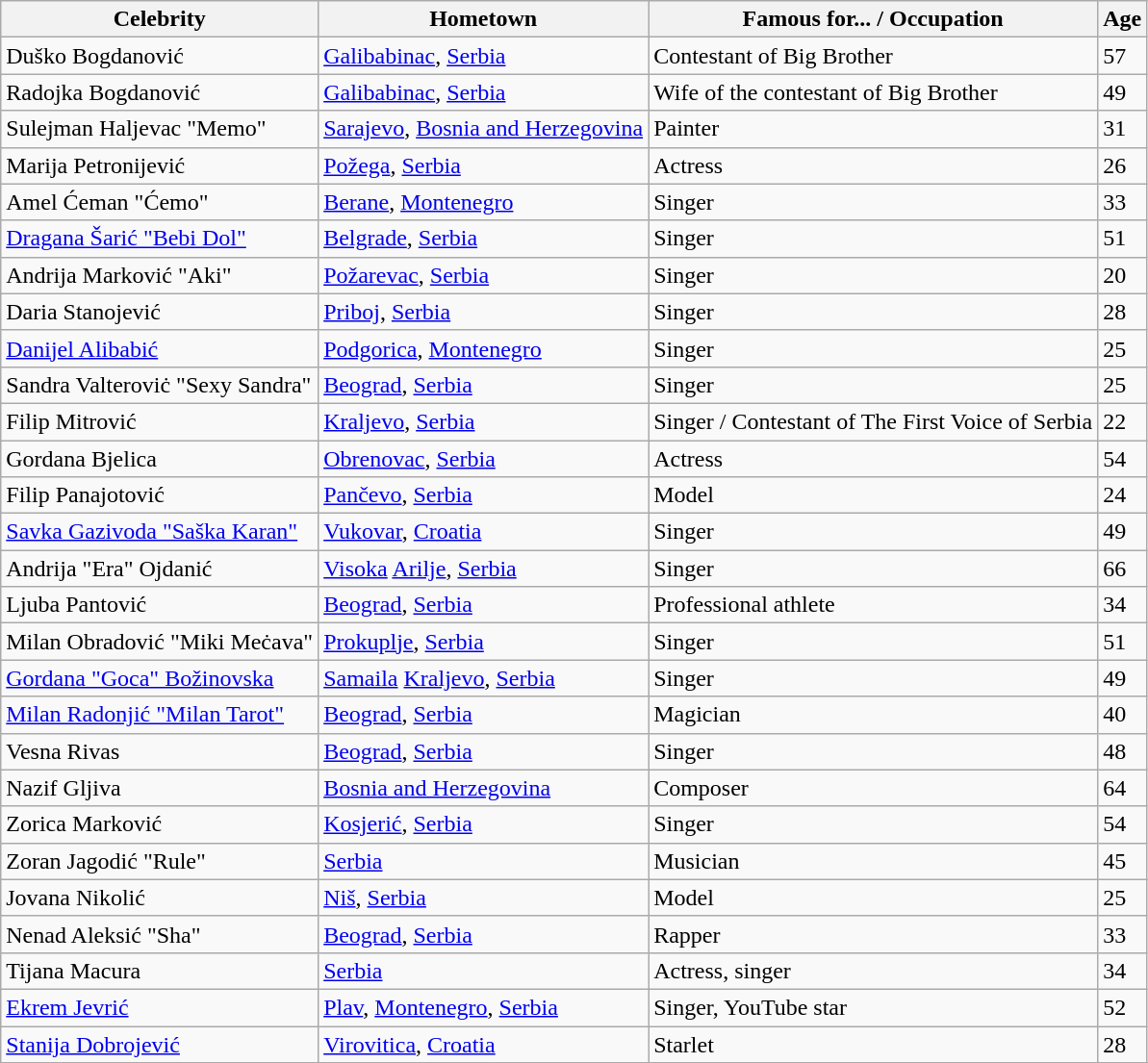<table class=wikitable>
<tr>
<th>Celebrity</th>
<th>Hometown</th>
<th>Famous for... / Occupation</th>
<th>Age</th>
</tr>
<tr>
<td>Duško Bogdanović</td>
<td><a href='#'>Galibabinac</a>, <a href='#'>Serbia</a></td>
<td>Contestant of Big Brother</td>
<td>57</td>
</tr>
<tr>
<td>Radojka Bogdanović</td>
<td><a href='#'>Galibabinac</a>, <a href='#'>Serbia</a></td>
<td>Wife of the contestant of Big Brother</td>
<td>49</td>
</tr>
<tr !>
<td>Sulejman Haljevac "Memo"</td>
<td><a href='#'>Sarajevo</a>, <a href='#'>Bosnia and Herzegovina</a></td>
<td>Painter</td>
<td>31</td>
</tr>
<tr>
<td>Marija Petronijević</td>
<td><a href='#'>Požega</a>, <a href='#'>Serbia</a></td>
<td>Actress</td>
<td>26</td>
</tr>
<tr>
<td>Amel Ćeman "Ćemo"</td>
<td><a href='#'>Berane</a>, <a href='#'>Montenegro</a></td>
<td>Singer</td>
<td>33</td>
</tr>
<tr>
<td><a href='#'>Dragana Šarić "Bebi Dol"</a></td>
<td><a href='#'>Belgrade</a>, <a href='#'>Serbia</a></td>
<td>Singer</td>
<td>51</td>
</tr>
<tr>
<td>Andrija Marković "Aki"</td>
<td><a href='#'>Požarevac</a>, <a href='#'>Serbia</a></td>
<td>Singer</td>
<td>20</td>
</tr>
<tr>
<td>Daria Stanojević</td>
<td><a href='#'>Priboj</a>, <a href='#'>Serbia</a></td>
<td>Singer</td>
<td>28</td>
</tr>
<tr>
<td><a href='#'>Danijel Alibabić</a></td>
<td><a href='#'>Podgorica</a>, <a href='#'>Montenegro</a></td>
<td>Singer</td>
<td>25</td>
</tr>
<tr>
<td>Sandra Valteroviċ "Sexy Sandra"</td>
<td><a href='#'>Beograd</a>, <a href='#'>Serbia</a></td>
<td>Singer</td>
<td>25</td>
</tr>
<tr>
<td>Filip Mitrović</td>
<td><a href='#'>Kraljevo</a>, <a href='#'>Serbia</a></td>
<td>Singer / Contestant of The First Voice of Serbia</td>
<td>22</td>
</tr>
<tr>
<td>Gordana Bjelica</td>
<td><a href='#'>Obrenovac</a>, <a href='#'>Serbia</a></td>
<td>Actress</td>
<td>54</td>
</tr>
<tr>
<td>Filip Panajotović</td>
<td><a href='#'>Pančevo</a>, <a href='#'>Serbia</a></td>
<td>Model</td>
<td>24</td>
</tr>
<tr>
<td><a href='#'>Savka Gazivoda "Saška Karan"</a></td>
<td><a href='#'>Vukovar</a>, <a href='#'>Croatia</a></td>
<td>Singer</td>
<td>49</td>
</tr>
<tr>
<td Era Ojdanić>Andrija "Era" Ojdanić</td>
<td><a href='#'>Visoka</a> <a href='#'>Arilje</a>, <a href='#'>Serbia</a></td>
<td>Singer</td>
<td>66</td>
</tr>
<tr>
<td>Ljuba Pantović</td>
<td><a href='#'>Beograd</a>, <a href='#'>Serbia</a></td>
<td>Professional athlete</td>
<td>34</td>
</tr>
<tr>
<td>Milan Obradović "Miki Meċava"</td>
<td><a href='#'>Prokuplje</a>, <a href='#'>Serbia</a></td>
<td>Singer</td>
<td>51</td>
</tr>
<tr>
<td><a href='#'>Gordana "Goca" Božinovska</a></td>
<td><a href='#'>Samaila</a> <a href='#'>Kraljevo</a>, <a href='#'>Serbia</a></td>
<td>Singer</td>
<td>49</td>
</tr>
<tr>
<td><a href='#'>Milan Radonjić "Milan Tarot"</a></td>
<td><a href='#'>Beograd</a>, <a href='#'>Serbia</a></td>
<td>Magician</td>
<td>40</td>
</tr>
<tr>
<td>Vesna Rivas</td>
<td><a href='#'>Beograd</a>, <a href='#'>Serbia</a></td>
<td>Singer</td>
<td>48</td>
</tr>
<tr>
<td>Nazif Gljiva</td>
<td><a href='#'>Bosnia and Herzegovina</a></td>
<td>Composer</td>
<td>64</td>
</tr>
<tr>
<td>Zorica Marković</td>
<td><a href='#'>Kosjerić</a>, <a href='#'>Serbia</a></td>
<td>Singer</td>
<td>54</td>
</tr>
<tr>
<td>Zoran Jagodić "Rule"</td>
<td><a href='#'>Serbia</a></td>
<td>Musician</td>
<td>45</td>
</tr>
<tr>
<td>Jovana Nikolić</td>
<td><a href='#'>Niš</a>, <a href='#'>Serbia</a></td>
<td>Model</td>
<td>25</td>
</tr>
<tr>
<td>Nenad Aleksić "Sha"</td>
<td><a href='#'>Beograd</a>, <a href='#'>Serbia</a></td>
<td>Rapper</td>
<td>33</td>
</tr>
<tr>
<td>Tijana Macura</td>
<td><a href='#'>Serbia</a></td>
<td>Actress, singer</td>
<td>34</td>
</tr>
<tr>
<td><a href='#'>Ekrem Jevrić</a></td>
<td><a href='#'>Plav</a>, <a href='#'>Montenegro</a>, <a href='#'>Serbia</a></td>
<td>Singer, YouTube star</td>
<td>52</td>
</tr>
<tr>
<td><a href='#'>Stanija Dobrojević</a></td>
<td><a href='#'>Virovitica</a>, <a href='#'>Croatia</a></td>
<td>Starlet</td>
<td>28</td>
</tr>
<tr>
</tr>
</table>
